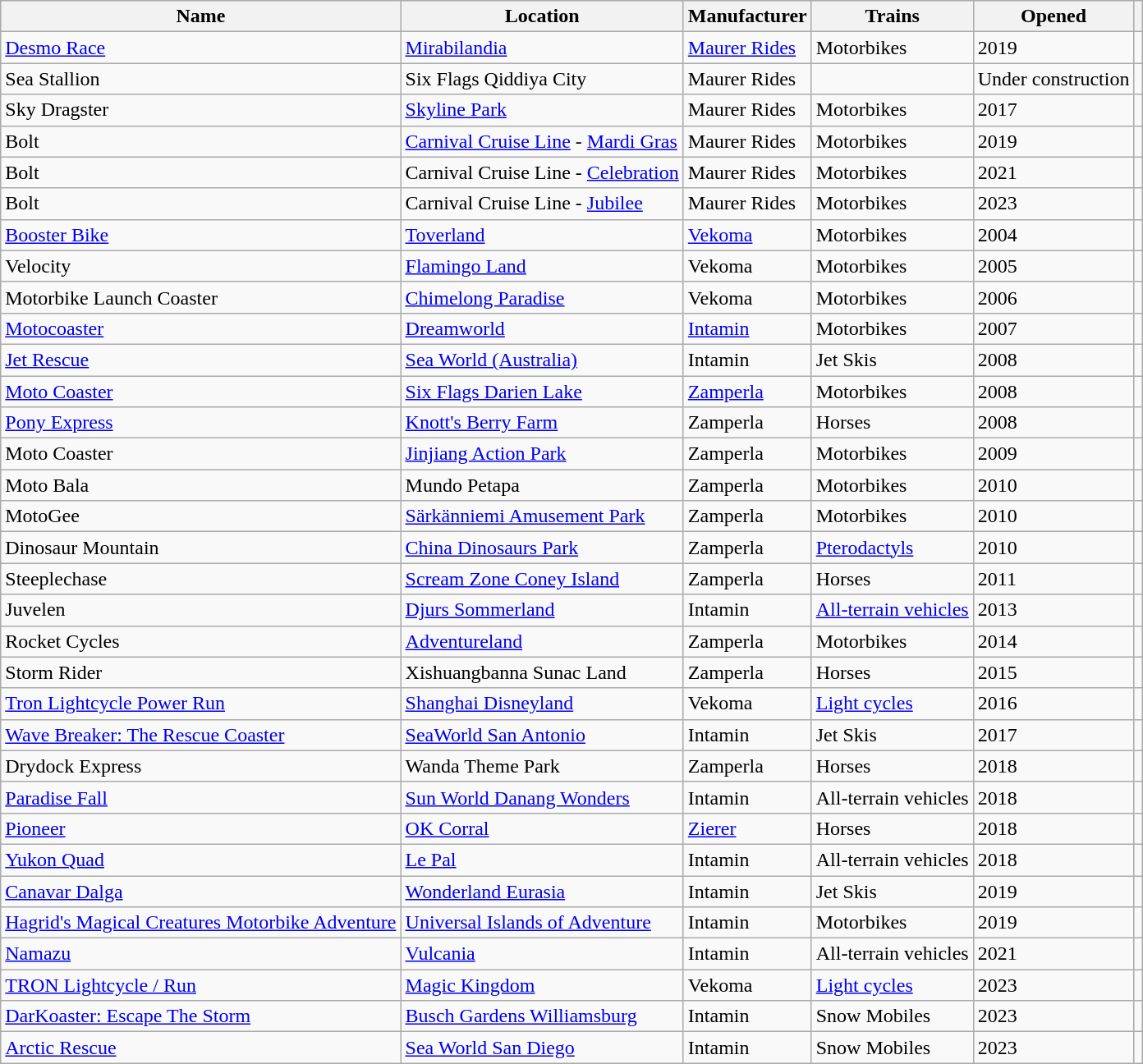<table class="wikitable sortable">
<tr>
<th>Name</th>
<th>Location</th>
<th>Manufacturer</th>
<th>Trains</th>
<th>Opened</th>
<th class="unsortable"></th>
</tr>
<tr>
<td><a href='#'>Desmo Race</a></td>
<td><a href='#'>Mirabilandia</a></td>
<td><a href='#'>Maurer Rides</a></td>
<td>Motorbikes</td>
<td>2019</td>
<td></td>
</tr>
<tr>
<td>Sea Stallion</td>
<td>Six Flags Qiddiya City</td>
<td>Maurer Rides</td>
<td></td>
<td>Under construction</td>
<td></td>
</tr>
<tr>
<td>Sky Dragster</td>
<td><a href='#'>Skyline Park</a></td>
<td>Maurer Rides</td>
<td>Motorbikes</td>
<td>2017</td>
<td></td>
</tr>
<tr>
<td>Bolt</td>
<td><a href='#'>Carnival Cruise Line</a> - <a href='#'>Mardi Gras</a></td>
<td>Maurer Rides</td>
<td>Motorbikes</td>
<td>2019</td>
<td></td>
</tr>
<tr>
<td>Bolt</td>
<td>Carnival Cruise Line - <a href='#'>Celebration</a></td>
<td>Maurer Rides</td>
<td>Motorbikes</td>
<td>2021</td>
<td></td>
</tr>
<tr>
<td>Bolt</td>
<td>Carnival Cruise Line - <a href='#'>Jubilee</a></td>
<td>Maurer Rides</td>
<td>Motorbikes</td>
<td>2023</td>
<td></td>
</tr>
<tr>
<td><a href='#'>Booster Bike</a></td>
<td><a href='#'>Toverland</a></td>
<td><a href='#'>Vekoma</a></td>
<td>Motorbikes</td>
<td>2004</td>
<td></td>
</tr>
<tr>
<td>Velocity</td>
<td><a href='#'>Flamingo Land</a></td>
<td>Vekoma</td>
<td>Motorbikes</td>
<td>2005</td>
<td></td>
</tr>
<tr>
<td>Motorbike Launch Coaster</td>
<td><a href='#'>Chimelong Paradise</a></td>
<td>Vekoma</td>
<td>Motorbikes</td>
<td>2006</td>
<td></td>
</tr>
<tr>
<td><a href='#'>Motocoaster</a></td>
<td><a href='#'>Dreamworld</a></td>
<td><a href='#'>Intamin</a></td>
<td>Motorbikes</td>
<td>2007</td>
<td></td>
</tr>
<tr>
<td><a href='#'>Jet Rescue</a></td>
<td><a href='#'>Sea World (Australia)</a></td>
<td>Intamin</td>
<td>Jet Skis</td>
<td>2008</td>
<td></td>
</tr>
<tr>
<td><a href='#'>Moto Coaster</a></td>
<td><a href='#'>Six Flags Darien Lake</a></td>
<td><a href='#'>Zamperla</a></td>
<td>Motorbikes</td>
<td>2008</td>
<td></td>
</tr>
<tr>
<td><a href='#'>Pony Express</a></td>
<td><a href='#'>Knott's Berry Farm</a></td>
<td>Zamperla</td>
<td>Horses</td>
<td>2008</td>
<td></td>
</tr>
<tr>
<td>Moto Coaster</td>
<td><a href='#'>Jinjiang Action Park</a></td>
<td>Zamperla</td>
<td>Motorbikes</td>
<td>2009</td>
<td></td>
</tr>
<tr>
<td>Moto Bala</td>
<td>Mundo Petapa</td>
<td>Zamperla</td>
<td>Motorbikes</td>
<td>2010</td>
<td></td>
</tr>
<tr>
<td>MotoGee</td>
<td><a href='#'>Särkänniemi Amusement Park</a></td>
<td>Zamperla</td>
<td>Motorbikes</td>
<td>2010</td>
<td></td>
</tr>
<tr>
<td>Dinosaur Mountain</td>
<td><a href='#'>China Dinosaurs Park</a></td>
<td>Zamperla</td>
<td><a href='#'>Pterodactyls</a></td>
<td>2010</td>
<td></td>
</tr>
<tr>
<td>Steeplechase</td>
<td><a href='#'>Scream Zone Coney Island</a></td>
<td>Zamperla</td>
<td>Horses</td>
<td>2011</td>
<td></td>
</tr>
<tr>
<td>Juvelen</td>
<td><a href='#'>Djurs Sommerland</a></td>
<td>Intamin</td>
<td><a href='#'>All-terrain vehicles</a></td>
<td>2013</td>
<td></td>
</tr>
<tr>
<td>Rocket Cycles</td>
<td><a href='#'>Adventureland</a></td>
<td>Zamperla</td>
<td>Motorbikes</td>
<td>2014</td>
<td></td>
</tr>
<tr>
<td Storm Rider (roller coaster)>Storm Rider</td>
<td>Xishuangbanna Sunac Land</td>
<td>Zamperla</td>
<td>Horses</td>
<td>2015</td>
<td></td>
</tr>
<tr>
<td><a href='#'>Tron Lightcycle Power Run</a></td>
<td><a href='#'>Shanghai Disneyland</a></td>
<td>Vekoma</td>
<td><a href='#'>Light cycles</a></td>
<td>2016</td>
<td></td>
</tr>
<tr>
<td><a href='#'>Wave Breaker: The Rescue Coaster</a></td>
<td><a href='#'>SeaWorld San Antonio</a></td>
<td>Intamin</td>
<td>Jet Skis</td>
<td>2017</td>
<td></td>
</tr>
<tr>
<td>Drydock Express</td>
<td>Wanda Theme Park</td>
<td>Zamperla</td>
<td>Horses</td>
<td>2018</td>
<td></td>
</tr>
<tr>
<td><a href='#'>Paradise Fall</a></td>
<td><a href='#'>Sun World Danang Wonders</a></td>
<td>Intamin</td>
<td>All-terrain vehicles</td>
<td>2018</td>
<td></td>
</tr>
<tr>
<td><a href='#'>Pioneer</a></td>
<td><a href='#'>OK Corral</a></td>
<td><a href='#'>Zierer</a></td>
<td>Horses</td>
<td>2018</td>
<td></td>
</tr>
<tr>
<td><a href='#'>Yukon Quad</a></td>
<td><a href='#'>Le Pal</a></td>
<td>Intamin</td>
<td>All-terrain vehicles</td>
<td>2018</td>
<td></td>
</tr>
<tr>
<td><a href='#'>Canavar Dalga</a></td>
<td><a href='#'>Wonderland Eurasia</a></td>
<td>Intamin</td>
<td>Jet Skis</td>
<td>2019</td>
<td></td>
</tr>
<tr>
<td><a href='#'>Hagrid's Magical Creatures Motorbike Adventure</a></td>
<td><a href='#'>Universal Islands of Adventure</a></td>
<td>Intamin</td>
<td>Motorbikes</td>
<td>2019</td>
<td></td>
</tr>
<tr>
<td><a href='#'>Namazu</a></td>
<td><a href='#'>Vulcania</a></td>
<td>Intamin</td>
<td>All-terrain vehicles</td>
<td>2021</td>
<td></td>
</tr>
<tr>
<td><a href='#'>TRON Lightcycle / Run</a></td>
<td><a href='#'>Magic Kingdom</a></td>
<td>Vekoma</td>
<td><a href='#'>Light cycles</a></td>
<td>2023</td>
<td></td>
</tr>
<tr>
<td><a href='#'>DarKoaster: Escape The Storm</a></td>
<td><a href='#'>Busch Gardens Williamsburg</a></td>
<td>Intamin</td>
<td>Snow Mobiles</td>
<td>2023</td>
<td></td>
</tr>
<tr>
<td><a href='#'>Arctic Rescue</a></td>
<td><a href='#'>Sea World San Diego</a></td>
<td>Intamin</td>
<td>Snow Mobiles</td>
<td>2023</td>
<td></td>
</tr>
</table>
